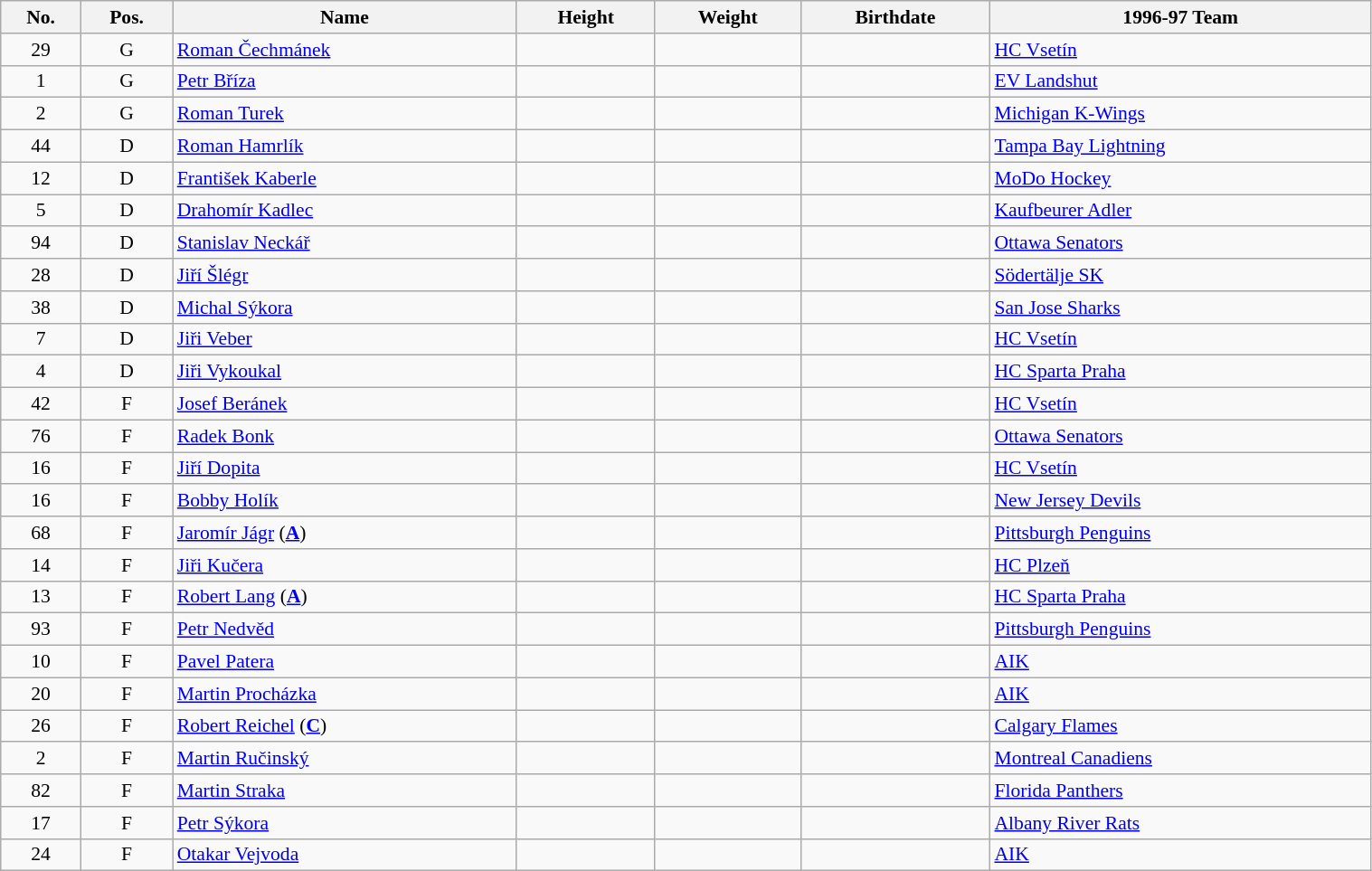<table class="wikitable sortable" width="80%" style="font-size: 90%; text-align: center;">
<tr>
<th>No.</th>
<th>Pos.</th>
<th>Name</th>
<th>Height</th>
<th>Weight</th>
<th>Birthdate</th>
<th>1996-97 Team</th>
</tr>
<tr>
<td>29</td>
<td>G</td>
<td style="text-align:left;"><a href='#'>Roman Čechmánek</a></td>
<td></td>
<td></td>
<td style="text-align:right;"></td>
<td style="text-align:left;"> <a href='#'>HC Vsetín</a></td>
</tr>
<tr>
<td>1</td>
<td>G</td>
<td style="text-align:left;"><a href='#'>Petr Bříza</a></td>
<td></td>
<td></td>
<td style="text-align:right;"></td>
<td style="text-align:left;"> <a href='#'>EV Landshut</a></td>
</tr>
<tr>
<td>2</td>
<td>G</td>
<td style="text-align:left;"><a href='#'>Roman Turek</a></td>
<td></td>
<td></td>
<td style="text-align:right;"></td>
<td style="text-align:left;"> <a href='#'>Michigan K-Wings</a></td>
</tr>
<tr>
<td>44</td>
<td>D</td>
<td style="text-align:left;"><a href='#'>Roman Hamrlík</a></td>
<td></td>
<td></td>
<td style="text-align:right;"></td>
<td style="text-align:left;"> <a href='#'>Tampa Bay Lightning</a></td>
</tr>
<tr>
<td>12</td>
<td>D</td>
<td style="text-align:left;"><a href='#'>František Kaberle</a></td>
<td></td>
<td></td>
<td style="text-align:right;"></td>
<td style="text-align:left;"> <a href='#'>MoDo Hockey</a></td>
</tr>
<tr>
<td>5</td>
<td>D</td>
<td style="text-align:left;"><a href='#'>Drahomír Kadlec</a></td>
<td></td>
<td></td>
<td style="text-align:right;"></td>
<td style="text-align:left;"> <a href='#'>Kaufbeurer Adler</a></td>
</tr>
<tr>
<td>94</td>
<td>D</td>
<td style="text-align:left;"><a href='#'>Stanislav Neckář</a></td>
<td></td>
<td></td>
<td style="text-align:right;"></td>
<td style="text-align:left;"> <a href='#'>Ottawa Senators</a></td>
</tr>
<tr>
<td>28</td>
<td>D</td>
<td style="text-align:left;"><a href='#'>Jiří Šlégr</a></td>
<td></td>
<td></td>
<td style="text-align:right;"></td>
<td style="text-align:left;"> <a href='#'>Södertälje SK</a></td>
</tr>
<tr>
<td>38</td>
<td>D</td>
<td style="text-align:left;"><a href='#'>Michal Sýkora</a></td>
<td></td>
<td></td>
<td style="text-align:right;"></td>
<td style="text-align:left;"> <a href='#'>San Jose Sharks</a></td>
</tr>
<tr>
<td>7</td>
<td>D</td>
<td style="text-align:left;"><a href='#'>Jiři Veber</a></td>
<td></td>
<td></td>
<td style="text-align:right;"></td>
<td style="text-align:left;"> <a href='#'>HC Vsetín</a></td>
</tr>
<tr>
<td>4</td>
<td>D</td>
<td style="text-align:left;"><a href='#'>Jiři Vykoukal</a></td>
<td></td>
<td></td>
<td style="text-align:right;"></td>
<td style="text-align:left;"> <a href='#'>HC Sparta Praha</a></td>
</tr>
<tr>
<td>42</td>
<td>F</td>
<td style="text-align:left;"><a href='#'>Josef Beránek</a></td>
<td></td>
<td></td>
<td style="text-align:right;"></td>
<td style="text-align:left;"> <a href='#'>HC Vsetín</a></td>
</tr>
<tr>
<td>76</td>
<td>F</td>
<td style="text-align:left;"><a href='#'>Radek Bonk</a></td>
<td></td>
<td></td>
<td style="text-align:right;"></td>
<td style="text-align:left;"> <a href='#'>Ottawa Senators</a></td>
</tr>
<tr>
<td>16</td>
<td>F</td>
<td style="text-align:left;"><a href='#'>Jiří Dopita</a></td>
<td></td>
<td></td>
<td style="text-align:right;"></td>
<td style="text-align:left;"> <a href='#'>HC Vsetín</a></td>
</tr>
<tr>
<td>16</td>
<td>F</td>
<td style="text-align:left;"><a href='#'>Bobby Holík</a></td>
<td></td>
<td></td>
<td style="text-align:right;"></td>
<td style="text-align:left;"> <a href='#'>New Jersey Devils</a></td>
</tr>
<tr>
<td>68</td>
<td>F</td>
<td style="text-align:left;"><a href='#'>Jaromír Jágr</a> (<strong><a href='#'>A</a></strong>)</td>
<td></td>
<td></td>
<td style="text-align:right;"></td>
<td style="text-align:left;"> <a href='#'>Pittsburgh Penguins</a></td>
</tr>
<tr>
<td>14</td>
<td>F</td>
<td style="text-align:left;"><a href='#'>Jiři Kučera</a></td>
<td></td>
<td></td>
<td style="text-align:right;"></td>
<td style="text-align:left;"> <a href='#'>HC Plzeň</a></td>
</tr>
<tr>
<td>13</td>
<td>F</td>
<td style="text-align:left;"><a href='#'>Robert Lang</a> (<strong><a href='#'>A</a></strong>)</td>
<td></td>
<td></td>
<td style="text-align:right;"></td>
<td style="text-align:left;"> <a href='#'>HC Sparta Praha</a></td>
</tr>
<tr>
<td>93</td>
<td>F</td>
<td style="text-align:left;"><a href='#'>Petr Nedvěd</a></td>
<td></td>
<td></td>
<td style="text-align:right;"></td>
<td style="text-align:left;"> <a href='#'>Pittsburgh Penguins</a></td>
</tr>
<tr>
<td>10</td>
<td>F</td>
<td style="text-align:left;"><a href='#'>Pavel Patera</a></td>
<td></td>
<td></td>
<td style="text-align:right;"></td>
<td style="text-align:left;"> <a href='#'>AIK</a></td>
</tr>
<tr>
<td>20</td>
<td>F</td>
<td style="text-align:left;"><a href='#'>Martin Procházka</a></td>
<td></td>
<td></td>
<td style="text-align:right;"></td>
<td style="text-align:left;"> <a href='#'>AIK</a></td>
</tr>
<tr>
<td>26</td>
<td>F</td>
<td style="text-align:left;"><a href='#'>Robert Reichel</a> (<strong><a href='#'>C</a></strong>)</td>
<td></td>
<td></td>
<td style="text-align:right;"></td>
<td style="text-align:left;"> <a href='#'>Calgary Flames</a></td>
</tr>
<tr>
<td>2</td>
<td>F</td>
<td style="text-align:left;"><a href='#'>Martin Ručinský</a></td>
<td></td>
<td></td>
<td style="text-align:right;"></td>
<td style="text-align:left;"> <a href='#'>Montreal Canadiens</a></td>
</tr>
<tr>
<td>82</td>
<td>F</td>
<td style="text-align:left;"><a href='#'>Martin Straka</a></td>
<td></td>
<td></td>
<td style="text-align:right;"></td>
<td style="text-align:left;"> <a href='#'>Florida Panthers</a></td>
</tr>
<tr>
<td>17</td>
<td>F</td>
<td style="text-align:left;"><a href='#'>Petr Sýkora</a></td>
<td></td>
<td></td>
<td style="text-align:right;"></td>
<td style="text-align:left;"> <a href='#'>Albany River Rats</a></td>
</tr>
<tr>
<td>24</td>
<td>F</td>
<td style="text-align:left;"><a href='#'>Otakar Vejvoda</a></td>
<td></td>
<td></td>
<td style="text-align:right;"></td>
<td style="text-align:left;"> <a href='#'>AIK</a></td>
</tr>
</table>
